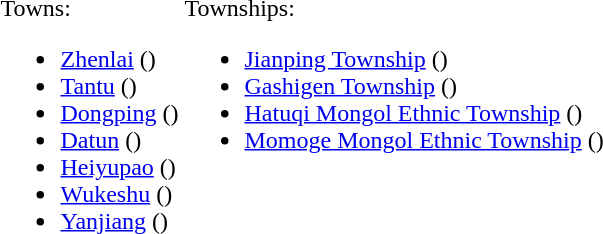<table>
<tr>
<td valign=top><br>Towns:<ul><li><a href='#'>Zhenlai</a> ()</li><li><a href='#'>Tantu</a> ()</li><li><a href='#'>Dongping</a> ()</li><li><a href='#'>Datun</a> ()</li><li><a href='#'>Heiyupao</a> ()</li><li><a href='#'>Wukeshu</a> ()</li><li><a href='#'>Yanjiang</a> ()</li></ul></td>
<td valign=top><br>Townships:<ul><li><a href='#'>Jianping Township</a> ()</li><li><a href='#'>Gashigen Township</a> ()</li><li><a href='#'>Hatuqi Mongol Ethnic Township</a> ()</li><li><a href='#'>Momoge Mongol Ethnic Township</a> ()</li></ul></td>
</tr>
</table>
